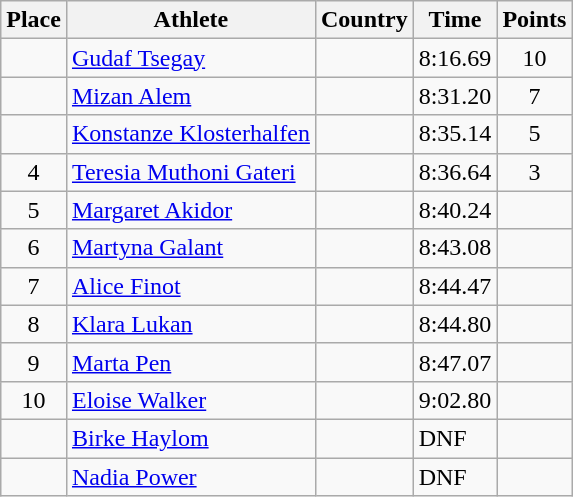<table class="wikitable">
<tr>
<th>Place</th>
<th>Athlete</th>
<th>Country</th>
<th>Time</th>
<th>Points</th>
</tr>
<tr>
<td align=center></td>
<td><a href='#'>Gudaf Tsegay</a></td>
<td></td>
<td>8:16.69</td>
<td align=center>10</td>
</tr>
<tr>
<td align=center></td>
<td><a href='#'>Mizan Alem</a></td>
<td></td>
<td>8:31.20</td>
<td align=center>7</td>
</tr>
<tr>
<td align=center></td>
<td><a href='#'>Konstanze Klosterhalfen</a></td>
<td></td>
<td>8:35.14</td>
<td align=center>5</td>
</tr>
<tr>
<td align=center>4</td>
<td><a href='#'>Teresia Muthoni Gateri</a></td>
<td></td>
<td>8:36.64</td>
<td align=center>3</td>
</tr>
<tr>
<td align=center>5</td>
<td><a href='#'>Margaret Akidor</a></td>
<td></td>
<td>8:40.24</td>
<td align=center></td>
</tr>
<tr>
<td align=center>6</td>
<td><a href='#'>Martyna Galant</a></td>
<td></td>
<td>8:43.08</td>
<td align=center></td>
</tr>
<tr>
<td align=center>7</td>
<td><a href='#'>Alice Finot</a></td>
<td></td>
<td>8:44.47</td>
<td align=center></td>
</tr>
<tr>
<td align=center>8</td>
<td><a href='#'>Klara Lukan</a></td>
<td></td>
<td>8:44.80</td>
<td align=center></td>
</tr>
<tr>
<td align=center>9</td>
<td><a href='#'>Marta Pen</a></td>
<td></td>
<td>8:47.07</td>
<td align=center></td>
</tr>
<tr>
<td align=center>10</td>
<td><a href='#'>Eloise Walker</a></td>
<td></td>
<td>9:02.80</td>
<td align=center></td>
</tr>
<tr>
<td align=center></td>
<td><a href='#'>Birke Haylom</a></td>
<td></td>
<td>DNF</td>
<td align=center></td>
</tr>
<tr>
<td align=center></td>
<td><a href='#'>Nadia Power</a></td>
<td></td>
<td>DNF</td>
<td align=center></td>
</tr>
</table>
